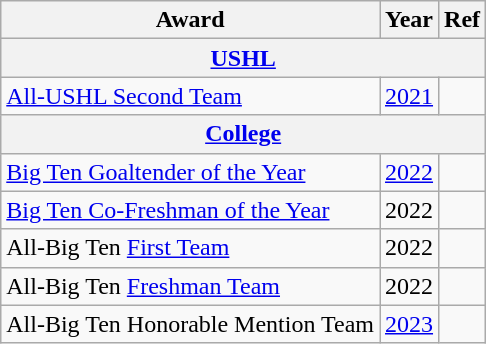<table class="wikitable">
<tr>
<th>Award</th>
<th>Year</th>
<th>Ref</th>
</tr>
<tr>
<th colspan="3"><a href='#'>USHL</a></th>
</tr>
<tr>
<td><a href='#'>All-USHL Second Team</a></td>
<td><a href='#'>2021</a></td>
<td></td>
</tr>
<tr>
<th colspan="3"><a href='#'>College</a></th>
</tr>
<tr>
<td><a href='#'>Big Ten Goaltender of the Year</a></td>
<td><a href='#'>2022</a></td>
<td></td>
</tr>
<tr>
<td><a href='#'>Big Ten Co-Freshman of the Year</a></td>
<td>2022</td>
<td></td>
</tr>
<tr>
<td>All-Big Ten <a href='#'>First Team</a></td>
<td>2022</td>
<td></td>
</tr>
<tr>
<td>All-Big Ten <a href='#'>Freshman Team</a></td>
<td>2022</td>
<td></td>
</tr>
<tr>
<td>All-Big Ten Honorable Mention Team</td>
<td><a href='#'>2023</a></td>
<td></td>
</tr>
</table>
